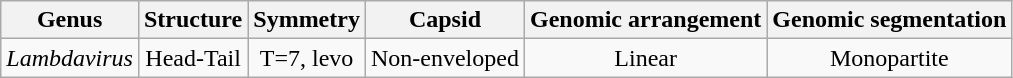<table class="wikitable sortable" style="text-align:center">
<tr>
<th>Genus</th>
<th>Structure</th>
<th>Symmetry</th>
<th>Capsid</th>
<th>Genomic arrangement</th>
<th>Genomic segmentation</th>
</tr>
<tr>
<td><em>Lambdavirus</em></td>
<td>Head-Tail</td>
<td>T=7, levo</td>
<td>Non-enveloped</td>
<td>Linear</td>
<td>Monopartite</td>
</tr>
</table>
